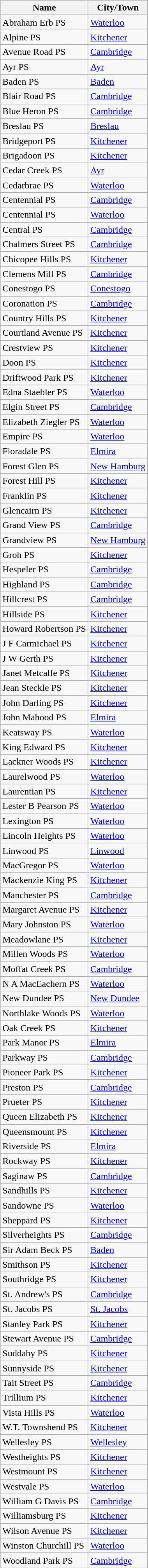<table class="wikitable">
<tr>
<th>Name</th>
<th>City/Town</th>
</tr>
<tr>
<td>Abraham Erb PS</td>
<td><a href='#'>Waterloo</a></td>
</tr>
<tr>
<td>Alpine PS</td>
<td><a href='#'>Kitchener</a></td>
</tr>
<tr>
<td>Avenue Road PS</td>
<td><a href='#'>Cambridge</a></td>
</tr>
<tr>
<td>Ayr PS</td>
<td><a href='#'>Ayr</a></td>
</tr>
<tr>
<td>Baden PS</td>
<td><a href='#'>Baden</a></td>
</tr>
<tr>
<td>Blair Road PS</td>
<td><a href='#'>Cambridge</a></td>
</tr>
<tr>
<td>Blue Heron PS</td>
<td><a href='#'>Cambridge</a></td>
</tr>
<tr>
<td>Breslau PS</td>
<td><a href='#'>Breslau</a></td>
</tr>
<tr>
<td>Bridgeport PS</td>
<td><a href='#'>Kitchener</a></td>
</tr>
<tr>
<td>Brigadoon PS</td>
<td><a href='#'>Kitchener</a></td>
</tr>
<tr>
<td>Cedar Creek PS</td>
<td><a href='#'>Ayr</a></td>
</tr>
<tr>
<td>Cedarbrae PS</td>
<td><a href='#'>Waterloo</a></td>
</tr>
<tr>
<td>Centennial PS</td>
<td><a href='#'>Cambridge</a></td>
</tr>
<tr>
<td>Centennial PS</td>
<td><a href='#'>Waterloo</a></td>
</tr>
<tr>
<td>Central PS</td>
<td><a href='#'>Cambridge</a></td>
</tr>
<tr>
<td>Chalmers Street PS</td>
<td><a href='#'>Cambridge</a></td>
</tr>
<tr>
<td>Chicopee Hills PS</td>
<td><a href='#'>Kitchener</a></td>
</tr>
<tr>
<td>Clemens Mill PS</td>
<td><a href='#'>Cambridge</a></td>
</tr>
<tr>
<td>Conestogo PS</td>
<td><a href='#'>Conestogo</a></td>
</tr>
<tr>
<td>Coronation PS</td>
<td><a href='#'>Cambridge</a></td>
</tr>
<tr>
<td>Country Hills PS</td>
<td><a href='#'>Kitchener</a></td>
</tr>
<tr>
<td>Courtland Avenue PS</td>
<td><a href='#'>Kitchener</a></td>
</tr>
<tr>
<td>Crestview PS</td>
<td><a href='#'>Kitchener</a></td>
</tr>
<tr>
<td>Doon PS</td>
<td><a href='#'>Kitchener</a></td>
</tr>
<tr>
<td>Driftwood Park PS</td>
<td><a href='#'>Kitchener</a></td>
</tr>
<tr>
<td>Edna Staebler PS</td>
<td><a href='#'>Waterloo</a></td>
</tr>
<tr>
<td>Elgin Street PS</td>
<td><a href='#'>Cambridge</a></td>
</tr>
<tr>
<td>Elizabeth Ziegler PS</td>
<td><a href='#'>Waterloo</a></td>
</tr>
<tr>
<td>Empire PS</td>
<td><a href='#'>Waterloo</a></td>
</tr>
<tr>
<td>Floradale PS</td>
<td><a href='#'>Elmira</a></td>
</tr>
<tr>
<td>Forest Glen PS</td>
<td><a href='#'>New Hamburg</a></td>
</tr>
<tr>
<td>Forest Hill PS</td>
<td><a href='#'>Kitchener</a></td>
</tr>
<tr>
<td>Franklin PS</td>
<td><a href='#'>Kitchener</a></td>
</tr>
<tr>
<td>Glencairn PS</td>
<td><a href='#'>Kitchener</a></td>
</tr>
<tr>
<td>Grand View PS</td>
<td><a href='#'>Cambridge</a></td>
</tr>
<tr>
<td>Grandview PS</td>
<td><a href='#'>New Hamburg</a></td>
</tr>
<tr>
<td>Groh PS</td>
<td><a href='#'>Kitchener</a></td>
</tr>
<tr>
<td>Hespeler PS</td>
<td><a href='#'>Cambridge</a></td>
</tr>
<tr>
<td>Highland PS</td>
<td><a href='#'>Cambridge</a></td>
</tr>
<tr>
<td>Hillcrest PS</td>
<td><a href='#'>Cambridge</a></td>
</tr>
<tr>
<td>Hillside PS</td>
<td><a href='#'>Kitchener</a></td>
</tr>
<tr>
<td>Howard Robertson PS</td>
<td><a href='#'>Kitchener</a></td>
</tr>
<tr>
<td>J F Carmichael PS</td>
<td><a href='#'>Kitchener</a></td>
</tr>
<tr>
<td>J W Gerth PS</td>
<td><a href='#'>Kitchener</a></td>
</tr>
<tr>
<td>Janet Metcalfe PS</td>
<td><a href='#'>Kitchener</a></td>
</tr>
<tr>
<td>Jean Steckle PS</td>
<td><a href='#'>Kitchener</a></td>
</tr>
<tr>
<td>John Darling PS</td>
<td><a href='#'>Kitchener</a></td>
</tr>
<tr>
<td>John Mahood PS</td>
<td><a href='#'>Elmira</a></td>
</tr>
<tr>
<td>Keatsway PS</td>
<td><a href='#'>Waterloo</a></td>
</tr>
<tr>
<td>King Edward PS</td>
<td><a href='#'>Kitchener</a></td>
</tr>
<tr>
<td>Lackner Woods PS</td>
<td><a href='#'>Kitchener</a></td>
</tr>
<tr>
<td>Laurelwood PS</td>
<td><a href='#'>Waterloo</a></td>
</tr>
<tr>
<td>Laurentian PS</td>
<td><a href='#'>Kitchener</a></td>
</tr>
<tr>
<td>Lester B Pearson PS</td>
<td><a href='#'>Waterloo</a></td>
</tr>
<tr>
<td>Lexington PS</td>
<td><a href='#'>Waterloo</a></td>
</tr>
<tr>
<td>Lincoln Heights PS</td>
<td><a href='#'>Waterloo</a></td>
</tr>
<tr>
<td>Linwood PS</td>
<td><a href='#'>Linwood</a></td>
</tr>
<tr>
<td>MacGregor PS</td>
<td><a href='#'>Waterloo</a></td>
</tr>
<tr>
<td>Mackenzie King PS</td>
<td><a href='#'>Kitchener</a></td>
</tr>
<tr>
<td>Manchester PS</td>
<td><a href='#'>Cambridge</a></td>
</tr>
<tr>
<td>Margaret Avenue PS</td>
<td><a href='#'>Kitchener</a></td>
</tr>
<tr>
<td>Mary Johnston PS</td>
<td><a href='#'>Waterloo</a></td>
</tr>
<tr>
<td>Meadowlane PS</td>
<td><a href='#'>Kitchener</a></td>
</tr>
<tr>
<td>Millen Woods PS</td>
<td><a href='#'>Waterloo</a></td>
</tr>
<tr>
<td>Moffat Creek PS</td>
<td><a href='#'>Cambridge</a></td>
</tr>
<tr>
<td>N A MacEachern PS</td>
<td><a href='#'>Waterloo</a></td>
</tr>
<tr>
<td>New Dundee PS</td>
<td><a href='#'>New Dundee</a></td>
</tr>
<tr>
<td>Northlake Woods PS</td>
<td><a href='#'>Waterloo</a></td>
</tr>
<tr>
<td>Oak Creek PS</td>
<td><a href='#'>Kitchener</a></td>
</tr>
<tr>
<td>Park Manor PS</td>
<td><a href='#'>Elmira</a></td>
</tr>
<tr>
<td>Parkway PS</td>
<td><a href='#'>Cambridge</a></td>
</tr>
<tr>
<td>Pioneer Park PS</td>
<td><a href='#'>Kitchener</a></td>
</tr>
<tr>
<td>Preston PS</td>
<td><a href='#'>Cambridge</a></td>
</tr>
<tr>
<td>Prueter PS</td>
<td><a href='#'>Kitchener</a></td>
</tr>
<tr>
<td>Queen Elizabeth PS</td>
<td><a href='#'>Kitchener</a></td>
</tr>
<tr>
<td>Queensmount PS</td>
<td><a href='#'>Kitchener</a></td>
</tr>
<tr>
<td>Riverside PS</td>
<td><a href='#'>Elmira</a></td>
</tr>
<tr>
<td>Rockway PS</td>
<td><a href='#'>Kitchener</a></td>
</tr>
<tr>
<td>Saginaw PS</td>
<td><a href='#'>Cambridge</a></td>
</tr>
<tr>
<td>Sandhills PS</td>
<td><a href='#'>Kitchener</a></td>
</tr>
<tr>
<td>Sandowne PS</td>
<td><a href='#'>Waterloo</a></td>
</tr>
<tr>
<td>Sheppard PS</td>
<td><a href='#'>Kitchener</a></td>
</tr>
<tr>
<td>Silverheights PS</td>
<td><a href='#'>Cambridge</a></td>
</tr>
<tr>
<td>Sir Adam Beck PS</td>
<td><a href='#'>Baden</a></td>
</tr>
<tr>
<td>Smithson PS</td>
<td><a href='#'>Kitchener</a></td>
</tr>
<tr>
<td>Southridge PS</td>
<td><a href='#'>Kitchener</a></td>
</tr>
<tr>
<td>St. Andrew's PS</td>
<td><a href='#'>Cambridge</a></td>
</tr>
<tr>
<td>St. Jacobs PS</td>
<td><a href='#'>St. Jacobs</a></td>
</tr>
<tr>
<td>Stanley Park PS</td>
<td><a href='#'>Kitchener</a></td>
</tr>
<tr>
<td>Stewart Avenue PS</td>
<td><a href='#'>Cambridge</a></td>
</tr>
<tr>
<td>Suddaby PS</td>
<td><a href='#'>Kitchener</a></td>
</tr>
<tr>
<td>Sunnyside PS</td>
<td><a href='#'>Kitchener</a></td>
</tr>
<tr>
<td>Tait Street PS</td>
<td><a href='#'>Cambridge</a></td>
</tr>
<tr>
<td>Trillium PS</td>
<td><a href='#'>Kitchener</a></td>
</tr>
<tr>
<td>Vista Hills PS</td>
<td><a href='#'>Waterloo</a></td>
</tr>
<tr>
<td>W.T. Townshend PS</td>
<td><a href='#'>Kitchener</a></td>
</tr>
<tr>
<td>Wellesley PS</td>
<td><a href='#'>Wellesley</a></td>
</tr>
<tr>
<td>Westheights PS</td>
<td><a href='#'>Kitchener</a></td>
</tr>
<tr>
<td>Westmount PS</td>
<td><a href='#'>Kitchener</a></td>
</tr>
<tr>
<td>Westvale PS</td>
<td><a href='#'>Waterloo</a></td>
</tr>
<tr>
<td>William G Davis PS</td>
<td><a href='#'>Cambridge</a></td>
</tr>
<tr>
<td>Williamsburg PS</td>
<td><a href='#'>Kitchener</a></td>
</tr>
<tr>
<td>Wilson Avenue PS</td>
<td><a href='#'>Kitchener</a></td>
</tr>
<tr>
<td>Winston Churchill PS</td>
<td><a href='#'>Waterloo</a></td>
</tr>
<tr>
<td>Woodland Park PS</td>
<td><a href='#'>Cambridge</a></td>
</tr>
</table>
